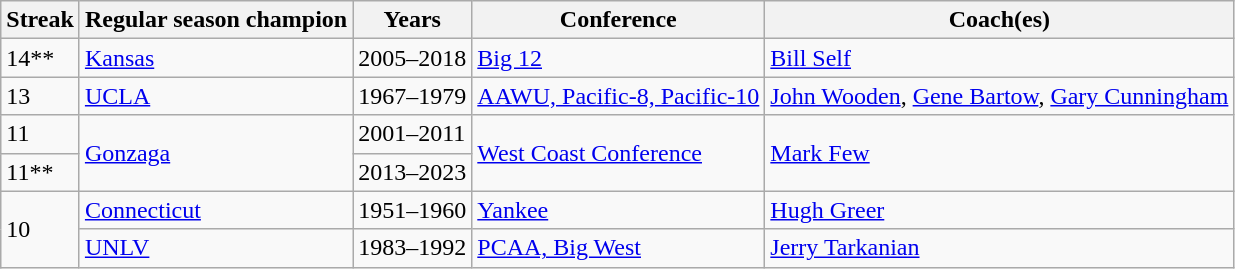<table class="wikitable">
<tr>
<th>Streak</th>
<th>Regular season champion</th>
<th>Years</th>
<th>Conference</th>
<th>Coach(es)</th>
</tr>
<tr>
<td>14**</td>
<td><a href='#'>Kansas</a></td>
<td>2005–2018</td>
<td><a href='#'>Big 12</a></td>
<td><a href='#'>Bill Self</a></td>
</tr>
<tr>
<td>13</td>
<td><a href='#'>UCLA</a></td>
<td>1967–1979</td>
<td><a href='#'>AAWU, Pacific-8, Pacific-10</a></td>
<td><a href='#'>John Wooden</a>, <a href='#'>Gene Bartow</a>, <a href='#'>Gary Cunningham</a></td>
</tr>
<tr>
<td>11</td>
<td rowspan=2><a href='#'>Gonzaga</a></td>
<td>2001–2011</td>
<td rowspan=2><a href='#'>West Coast Conference</a></td>
<td rowspan=2><a href='#'>Mark Few</a></td>
</tr>
<tr>
<td>11**</td>
<td>2013–2023</td>
</tr>
<tr>
<td rowspan=2>10</td>
<td><a href='#'>Connecticut</a></td>
<td>1951–1960</td>
<td><a href='#'>Yankee</a></td>
<td><a href='#'>Hugh Greer</a></td>
</tr>
<tr>
<td><a href='#'>UNLV</a></td>
<td>1983–1992</td>
<td><a href='#'>PCAA, Big West</a></td>
<td><a href='#'>Jerry Tarkanian</a></td>
</tr>
</table>
